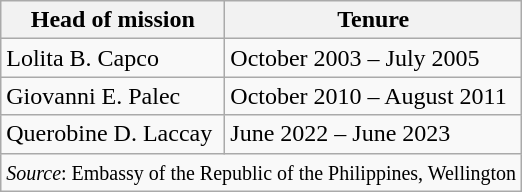<table class=wikitable>
<tr>
<th>Head of mission</th>
<th>Tenure</th>
</tr>
<tr>
<td>Lolita B. Capco</td>
<td>October 2003 – July 2005</td>
</tr>
<tr>
<td>Giovanni E. Palec</td>
<td>October 2010 – August 2011</td>
</tr>
<tr>
<td>Querobine D. Laccay</td>
<td>June 2022 – June 2023</td>
</tr>
<tr>
<td colspan=2><small><em>Source</em>: Embassy of the Republic of the Philippines, Wellington</small></td>
</tr>
</table>
